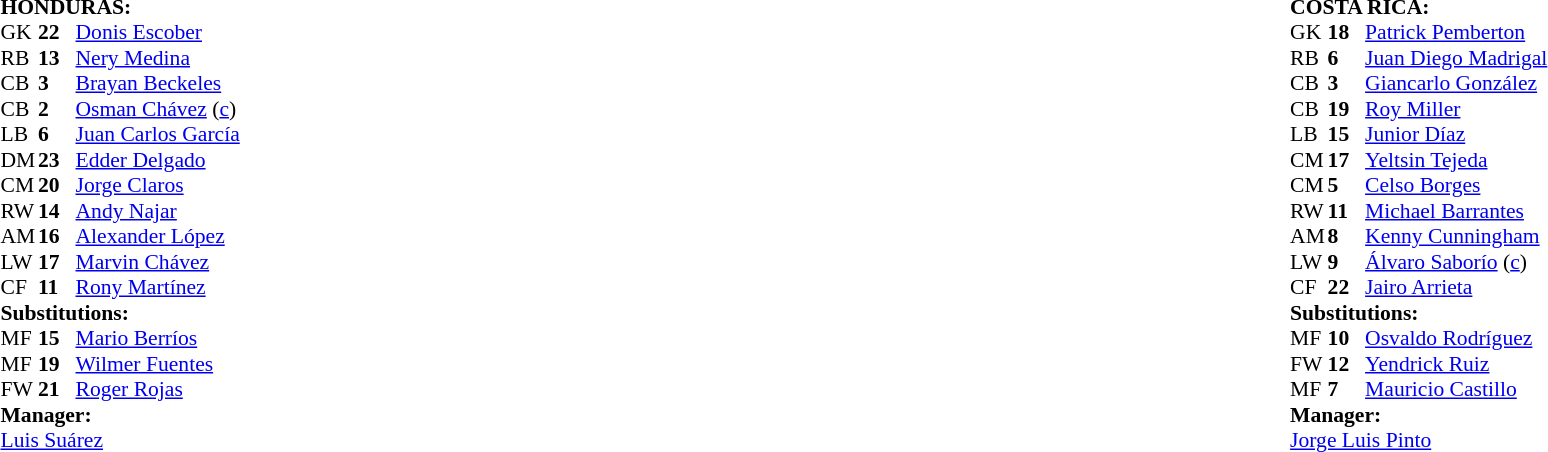<table width="100%">
<tr>
<td valign="top" width="50%"><br><table style="font-size: 90%" cellspacing="0" cellpadding="0">
<tr>
<td colspan=4><br><strong>HONDURAS:</strong></td>
</tr>
<tr>
<th width="25"></th>
<th width="25"></th>
</tr>
<tr>
<td>GK</td>
<td><strong>22</strong></td>
<td><a href='#'>Donis Escober</a></td>
</tr>
<tr>
<td>RB</td>
<td><strong>13</strong></td>
<td><a href='#'>Nery Medina</a></td>
</tr>
<tr>
<td>CB</td>
<td><strong>3</strong></td>
<td><a href='#'>Brayan Beckeles</a></td>
</tr>
<tr>
<td>CB</td>
<td><strong>2</strong></td>
<td><a href='#'>Osman Chávez</a> (<a href='#'>c</a>)</td>
<td></td>
</tr>
<tr>
<td>LB</td>
<td><strong>6</strong></td>
<td><a href='#'>Juan Carlos García</a></td>
</tr>
<tr>
<td>DM</td>
<td><strong>23</strong></td>
<td><a href='#'>Edder Delgado</a></td>
</tr>
<tr>
<td>CM</td>
<td><strong>20</strong></td>
<td><a href='#'>Jorge Claros</a></td>
<td></td>
</tr>
<tr>
<td>RW</td>
<td><strong>14</strong></td>
<td><a href='#'>Andy Najar</a></td>
</tr>
<tr>
<td>AM</td>
<td><strong>16</strong></td>
<td><a href='#'>Alexander López</a></td>
<td></td>
<td></td>
</tr>
<tr>
<td>LW</td>
<td><strong>17</strong></td>
<td><a href='#'>Marvin Chávez</a></td>
<td></td>
<td></td>
</tr>
<tr>
<td>CF</td>
<td><strong>11</strong></td>
<td><a href='#'>Rony Martínez</a></td>
<td></td>
<td></td>
</tr>
<tr>
<td colspan=3><strong>Substitutions:</strong></td>
</tr>
<tr>
<td>MF</td>
<td><strong>15</strong></td>
<td><a href='#'>Mario Berríos</a></td>
<td></td>
<td></td>
</tr>
<tr>
<td>MF</td>
<td><strong>19</strong></td>
<td><a href='#'>Wilmer Fuentes</a></td>
<td></td>
<td></td>
</tr>
<tr>
<td>FW</td>
<td><strong>21</strong></td>
<td><a href='#'>Roger Rojas</a></td>
<td></td>
<td></td>
</tr>
<tr>
<td colspan=3><strong>Manager:</strong></td>
</tr>
<tr>
<td colspan=3> <a href='#'>Luis Suárez</a></td>
</tr>
</table>
</td>
<td valign="top"></td>
<td valign="top" width="50%"><br><table style="font-size: 90%" cellspacing="0" cellpadding="0" align="center">
<tr>
<td colspan=4><br><strong>COSTA RICA:</strong></td>
</tr>
<tr>
<th width=25></th>
<th width=25></th>
</tr>
<tr>
<td>GK</td>
<td><strong>18</strong></td>
<td><a href='#'>Patrick Pemberton</a></td>
</tr>
<tr>
<td>RB</td>
<td><strong>6</strong></td>
<td><a href='#'>Juan Diego Madrigal</a></td>
</tr>
<tr>
<td>CB</td>
<td><strong>3</strong></td>
<td><a href='#'>Giancarlo González</a></td>
</tr>
<tr>
<td>CB</td>
<td><strong>19</strong></td>
<td><a href='#'>Roy Miller</a></td>
</tr>
<tr>
<td>LB</td>
<td><strong>15</strong></td>
<td><a href='#'>Junior Díaz</a></td>
</tr>
<tr>
<td>CM</td>
<td><strong>17</strong></td>
<td><a href='#'>Yeltsin Tejeda</a></td>
</tr>
<tr>
<td>CM</td>
<td><strong>5</strong></td>
<td><a href='#'>Celso Borges</a></td>
</tr>
<tr>
<td>RW</td>
<td><strong>11</strong></td>
<td><a href='#'>Michael Barrantes</a></td>
<td></td>
<td></td>
</tr>
<tr>
<td>AM</td>
<td><strong>8</strong></td>
<td><a href='#'>Kenny Cunningham</a></td>
<td></td>
<td></td>
</tr>
<tr>
<td>LW</td>
<td><strong>9</strong></td>
<td><a href='#'>Álvaro Saborío</a> (<a href='#'>c</a>)</td>
<td></td>
</tr>
<tr>
<td>CF</td>
<td><strong>22</strong></td>
<td><a href='#'>Jairo Arrieta</a></td>
<td></td>
<td></td>
</tr>
<tr>
<td colspan=3><strong>Substitutions:</strong></td>
</tr>
<tr>
<td>MF</td>
<td><strong>10</strong></td>
<td><a href='#'>Osvaldo Rodríguez</a></td>
<td></td>
<td></td>
</tr>
<tr>
<td>FW</td>
<td><strong>12</strong></td>
<td><a href='#'>Yendrick Ruiz</a></td>
<td></td>
<td></td>
</tr>
<tr>
<td>MF</td>
<td><strong>7</strong></td>
<td><a href='#'>Mauricio Castillo</a></td>
<td></td>
<td></td>
</tr>
<tr>
<td colspan=3><strong>Manager:</strong></td>
</tr>
<tr>
<td colspan=3> <a href='#'>Jorge Luis Pinto</a></td>
</tr>
</table>
</td>
</tr>
</table>
